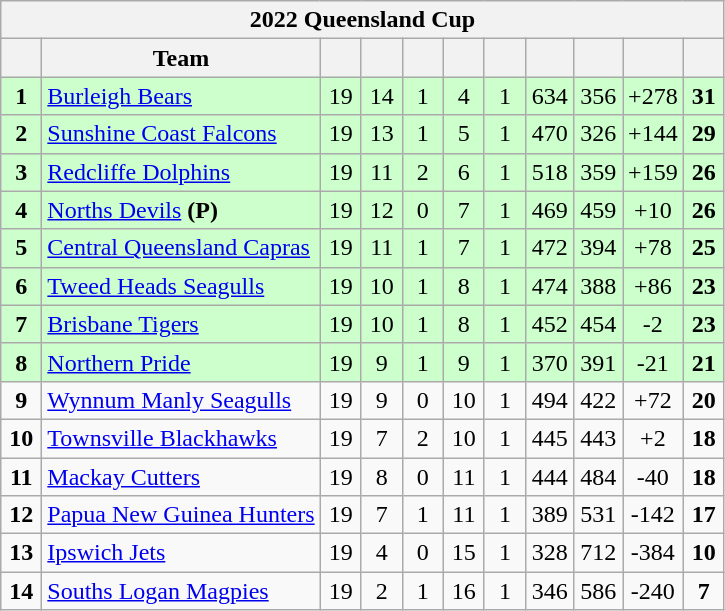<table class="wikitable" style="text-align:center;">
<tr>
<th colspan="11">2022 Queensland Cup</th>
</tr>
<tr>
<th width="20"></th>
<th>Team</th>
<th width="20"></th>
<th width="20"></th>
<th width="20"></th>
<th width="20"></th>
<th width="20"></th>
<th width="25"></th>
<th width="25"></th>
<th width="30"></th>
<th width="20"></th>
</tr>
<tr style="background: #ccffcc;">
<td><strong>1</strong></td>
<td style="text-align:left;"> <a href='#'>Burleigh Bears</a></td>
<td>19</td>
<td>14</td>
<td>1</td>
<td>4</td>
<td>1</td>
<td>634</td>
<td>356</td>
<td>+278</td>
<td><strong>31</strong></td>
</tr>
<tr style="background: #ccffcc;">
<td><strong>2</strong></td>
<td style="text-align:left;"> <a href='#'>Sunshine Coast Falcons</a></td>
<td>19</td>
<td>13</td>
<td>1</td>
<td>5</td>
<td>1</td>
<td>470</td>
<td>326</td>
<td>+144</td>
<td><strong>29</strong></td>
</tr>
<tr style="background: #ccffcc;">
<td><strong>3</strong></td>
<td style="text-align:left;"> <a href='#'>Redcliffe Dolphins</a></td>
<td>19</td>
<td>11</td>
<td>2</td>
<td>6</td>
<td>1</td>
<td>518</td>
<td>359</td>
<td>+159</td>
<td><strong>26</strong></td>
</tr>
<tr style="background: #ccffcc;">
<td><strong>4</strong></td>
<td style="text-align:left;"> <a href='#'>Norths Devils</a> <strong>(P)</strong></td>
<td>19</td>
<td>12</td>
<td>0</td>
<td>7</td>
<td>1</td>
<td>469</td>
<td>459</td>
<td>+10</td>
<td><strong>26</strong></td>
</tr>
<tr style="background: #ccffcc;">
<td><strong>5</strong></td>
<td style="text-align:left;"> <a href='#'>Central Queensland Capras</a></td>
<td>19</td>
<td>11</td>
<td>1</td>
<td>7</td>
<td>1</td>
<td>472</td>
<td>394</td>
<td>+78</td>
<td><strong>25</strong></td>
</tr>
<tr style="background: #ccffcc;">
<td><strong>6</strong></td>
<td style="text-align:left;"> <a href='#'>Tweed Heads Seagulls</a></td>
<td>19</td>
<td>10</td>
<td>1</td>
<td>8</td>
<td>1</td>
<td>474</td>
<td>388</td>
<td>+86</td>
<td><strong>23</strong></td>
</tr>
<tr style="background: #ccffcc;">
<td><strong>7</strong></td>
<td style="text-align:left;"> <a href='#'>Brisbane Tigers</a></td>
<td>19</td>
<td>10</td>
<td>1</td>
<td>8</td>
<td>1</td>
<td>452</td>
<td>454</td>
<td>-2</td>
<td><strong>23</strong></td>
</tr>
<tr style="background: #ccffcc;">
<td><strong>8</strong></td>
<td style="text-align:left;"> <a href='#'>Northern Pride</a></td>
<td>19</td>
<td>9</td>
<td>1</td>
<td>9</td>
<td>1</td>
<td>370</td>
<td>391</td>
<td>-21</td>
<td><strong>21</strong></td>
</tr>
<tr>
<td><strong>9</strong></td>
<td style="text-align:left;"> <a href='#'>Wynnum Manly Seagulls</a></td>
<td>19</td>
<td>9</td>
<td>0</td>
<td>10</td>
<td>1</td>
<td>494</td>
<td>422</td>
<td>+72</td>
<td><strong>20</strong></td>
</tr>
<tr>
<td><strong>10</strong></td>
<td style="text-align:left;"> <a href='#'>Townsville Blackhawks</a></td>
<td>19</td>
<td>7</td>
<td>2</td>
<td>10</td>
<td>1</td>
<td>445</td>
<td>443</td>
<td>+2</td>
<td><strong>18</strong></td>
</tr>
<tr>
<td><strong>11</strong></td>
<td style="text-align:left;"> <a href='#'>Mackay Cutters</a></td>
<td>19</td>
<td>8</td>
<td>0</td>
<td>11</td>
<td>1</td>
<td>444</td>
<td>484</td>
<td>-40</td>
<td><strong>18</strong></td>
</tr>
<tr>
<td><strong>12</strong></td>
<td style="text-align:left;"> <a href='#'>Papua New Guinea Hunters</a></td>
<td>19</td>
<td>7</td>
<td>1</td>
<td>11</td>
<td>1</td>
<td>389</td>
<td>531</td>
<td>-142</td>
<td><strong>17</strong></td>
</tr>
<tr>
<td><strong>13</strong></td>
<td style="text-align:left;"> <a href='#'>Ipswich Jets</a></td>
<td>19</td>
<td>4</td>
<td>0</td>
<td>15</td>
<td>1</td>
<td>328</td>
<td>712</td>
<td>-384</td>
<td><strong>10</strong></td>
</tr>
<tr>
<td><strong>14</strong></td>
<td style="text-align:left;"> <a href='#'>Souths Logan Magpies</a></td>
<td>19</td>
<td>2</td>
<td>1</td>
<td>16</td>
<td>1</td>
<td>346</td>
<td>586</td>
<td>-240</td>
<td><strong>7</strong></td>
</tr>
</table>
